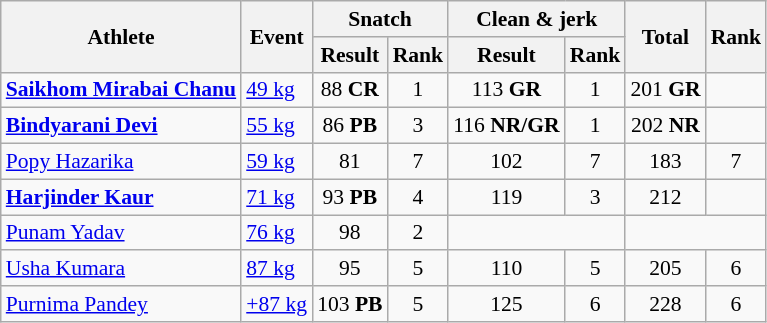<table class=wikitable style="text-align:center; font-size:90%">
<tr>
<th rowspan="2">Athlete</th>
<th rowspan="2">Event</th>
<th colspan="2">Snatch</th>
<th colspan="2">Clean & jerk</th>
<th rowspan="2">Total</th>
<th rowspan="2">Rank</th>
</tr>
<tr>
<th>Result</th>
<th>Rank</th>
<th>Result</th>
<th>Rank</th>
</tr>
<tr>
<td align=left><strong><a href='#'>Saikhom Mirabai Chanu</a></strong></td>
<td align=left><a href='#'>49 kg</a></td>
<td>88 <strong>CR</strong></td>
<td>1</td>
<td>113 <strong>GR</strong></td>
<td>1</td>
<td>201 <strong>GR</strong></td>
<td></td>
</tr>
<tr>
<td align=left><strong><a href='#'>Bindyarani Devi</a></strong></td>
<td align=left><a href='#'>55 kg</a></td>
<td>86 <strong>PB</strong></td>
<td>3</td>
<td>116 <strong>NR/GR</strong></td>
<td>1</td>
<td>202 <strong>NR</strong></td>
<td></td>
</tr>
<tr>
<td align=left><a href='#'>Popy Hazarika</a></td>
<td align=left><a href='#'>59 kg</a></td>
<td>81</td>
<td>7</td>
<td>102</td>
<td>7</td>
<td>183</td>
<td>7</td>
</tr>
<tr>
<td align=left><strong><a href='#'>Harjinder Kaur</a></strong></td>
<td align=left><a href='#'>71 kg</a></td>
<td>93 <strong>PB</strong></td>
<td>4</td>
<td>119</td>
<td>3</td>
<td>212</td>
<td></td>
</tr>
<tr>
<td align=left><a href='#'>Punam Yadav</a></td>
<td align=left><a href='#'>76 kg</a></td>
<td>98</td>
<td>2</td>
<td colspan=2></td>
<td colspan=2></td>
</tr>
<tr>
<td align=left><a href='#'>Usha Kumara</a></td>
<td align=left><a href='#'>87 kg</a></td>
<td>95</td>
<td>5</td>
<td>110</td>
<td>5</td>
<td>205</td>
<td>6</td>
</tr>
<tr>
<td align=left><a href='#'>Purnima Pandey</a></td>
<td align=left><a href='#'>+87 kg</a></td>
<td>103 <strong>PB</strong></td>
<td>5</td>
<td>125</td>
<td>6</td>
<td>228</td>
<td>6</td>
</tr>
</table>
